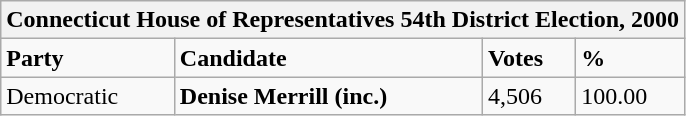<table class="wikitable">
<tr>
<th colspan="4">Connecticut House of Representatives 54th District Election, 2000</th>
</tr>
<tr>
<td><strong>Party</strong></td>
<td><strong>Candidate</strong></td>
<td><strong>Votes</strong></td>
<td><strong>%</strong></td>
</tr>
<tr>
<td>Democratic</td>
<td><strong>Denise Merrill (inc.)</strong></td>
<td>4,506</td>
<td>100.00</td>
</tr>
</table>
